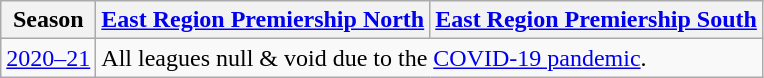<table class="wikitable">
<tr>
<th>Season</th>
<th><a href='#'>East Region Premiership North</a></th>
<th><a href='#'>East Region Premiership South</a></th>
</tr>
<tr>
<td style="text-align:left;"><a href='#'>2020–21</a></td>
<td colspan="2">All leagues null & void due to the <a href='#'>COVID-19 pandemic</a>.</td>
</tr>
</table>
